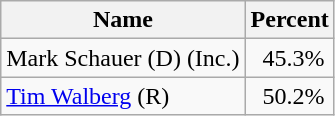<table class="wikitable">
<tr>
<th>Name</th>
<th>Percent</th>
</tr>
<tr>
<td>Mark Schauer (D) (Inc.)</td>
<td>  45.3%</td>
</tr>
<tr>
<td><a href='#'>Tim Walberg</a> (R)</td>
<td>  50.2%</td>
</tr>
</table>
